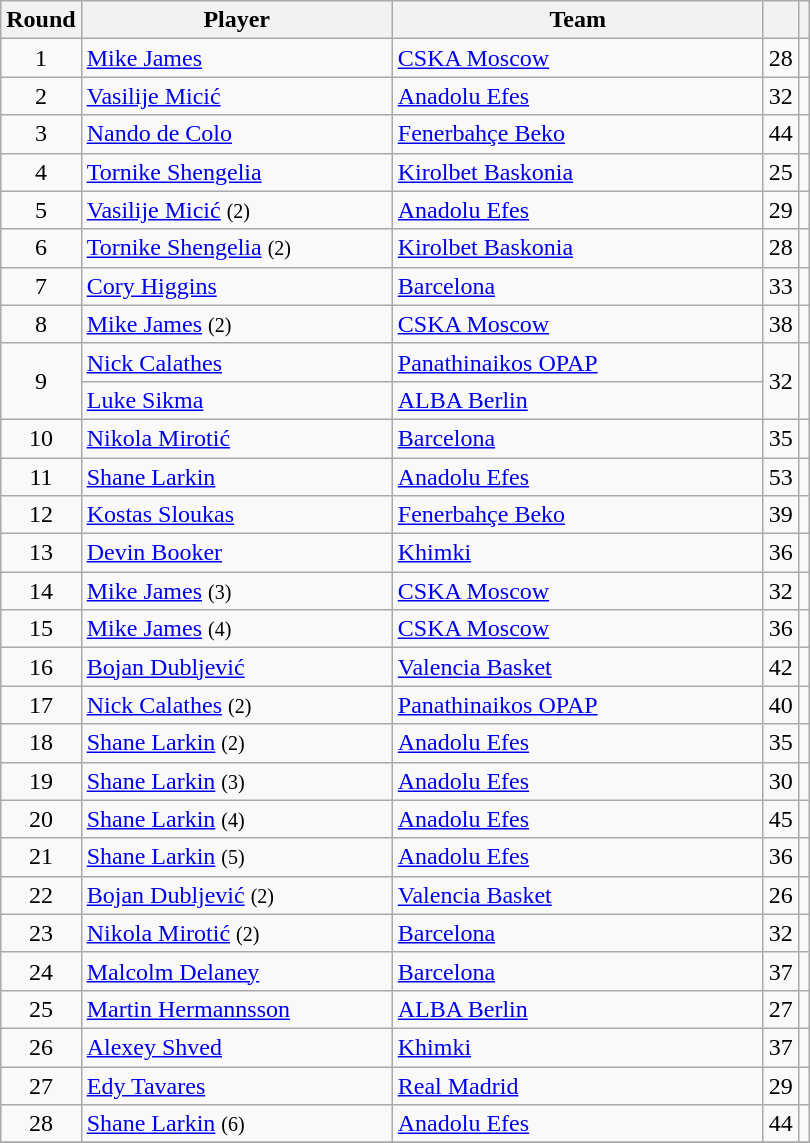<table class="wikitable sortable" style="text-align: center;">
<tr>
<th>Round</th>
<th style="width:200px;">Player</th>
<th style="width:240px;">Team</th>
<th><a href='#'></a></th>
<th></th>
</tr>
<tr>
<td>1</td>
<td align=left> <a href='#'>Mike James</a></td>
<td align=left> <a href='#'>CSKA Moscow</a></td>
<td>28</td>
<td></td>
</tr>
<tr>
<td>2</td>
<td align=left> <a href='#'>Vasilije Micić</a></td>
<td align=left> <a href='#'>Anadolu Efes</a></td>
<td>32</td>
<td></td>
</tr>
<tr>
<td>3</td>
<td align=left> <a href='#'>Nando de Colo</a></td>
<td align=left> <a href='#'>Fenerbahçe Beko</a></td>
<td>44</td>
<td></td>
</tr>
<tr>
<td>4</td>
<td style="text-align:left;"> <a href='#'>Tornike Shengelia</a></td>
<td style="text-align:left;"> <a href='#'>Kirolbet Baskonia</a></td>
<td>25</td>
<td></td>
</tr>
<tr>
<td>5</td>
<td style="text-align:left;"> <a href='#'>Vasilije Micić</a> <small>(2)</small></td>
<td style="text-align:left;"> <a href='#'>Anadolu Efes</a></td>
<td>29</td>
<td></td>
</tr>
<tr>
<td>6</td>
<td style="text-align:left;"> <a href='#'>Tornike Shengelia</a> <small>(2)</small></td>
<td style="text-align:left;"> <a href='#'>Kirolbet Baskonia</a></td>
<td>28</td>
<td></td>
</tr>
<tr>
<td>7</td>
<td style="text-align:left;"> <a href='#'>Cory Higgins</a></td>
<td style="text-align:left;"> <a href='#'>Barcelona</a></td>
<td>33</td>
<td></td>
</tr>
<tr>
<td>8</td>
<td style="text-align:left;"> <a href='#'>Mike James</a> <small>(2)</small></td>
<td style="text-align:left;"> <a href='#'>CSKA Moscow</a></td>
<td>38</td>
<td></td>
</tr>
<tr>
<td rowspan=2>9</td>
<td align=left> <a href='#'>Nick Calathes</a></td>
<td align=left> <a href='#'>Panathinaikos OPAP</a></td>
<td rowspan=2>32</td>
<td rowspan=2></td>
</tr>
<tr>
<td align=left> <a href='#'>Luke Sikma</a></td>
<td align=left> <a href='#'>ALBA Berlin</a></td>
</tr>
<tr>
<td>10</td>
<td style="text-align:left;"> <a href='#'>Nikola Mirotić</a></td>
<td style="text-align:left;"> <a href='#'>Barcelona</a></td>
<td>35</td>
<td></td>
</tr>
<tr>
<td>11</td>
<td style="text-align:left;"> <a href='#'>Shane Larkin</a></td>
<td style="text-align:left;"> <a href='#'>Anadolu Efes</a></td>
<td>53</td>
<td></td>
</tr>
<tr>
<td>12</td>
<td style="text-align:left;"> <a href='#'>Kostas Sloukas</a></td>
<td style="text-align:left;"> <a href='#'>Fenerbahçe Beko</a></td>
<td>39</td>
<td></td>
</tr>
<tr>
<td>13</td>
<td style="text-align:left;"> <a href='#'>Devin Booker</a></td>
<td style="text-align:left;"> <a href='#'>Khimki</a></td>
<td>36</td>
<td></td>
</tr>
<tr>
<td>14</td>
<td style="text-align:left;"> <a href='#'>Mike James</a> <small>(3)</small></td>
<td style="text-align:left;"> <a href='#'>CSKA Moscow</a></td>
<td>32</td>
<td></td>
</tr>
<tr>
<td>15</td>
<td style="text-align:left;"> <a href='#'>Mike James</a> <small>(4)</small></td>
<td style="text-align:left;"> <a href='#'>CSKA Moscow</a></td>
<td>36</td>
<td></td>
</tr>
<tr>
<td>16</td>
<td style="text-align:left;"> <a href='#'>Bojan Dubljević</a></td>
<td style="text-align:left;"> <a href='#'>Valencia Basket</a></td>
<td>42</td>
<td></td>
</tr>
<tr>
<td>17</td>
<td style="text-align:left;"> <a href='#'>Nick Calathes</a> <small>(2)</small></td>
<td style="text-align:left;"> <a href='#'>Panathinaikos OPAP</a></td>
<td>40</td>
<td></td>
</tr>
<tr>
<td>18</td>
<td style="text-align:left;"> <a href='#'>Shane Larkin</a> <small>(2)</small></td>
<td style="text-align:left;"> <a href='#'>Anadolu Efes</a></td>
<td>35</td>
<td></td>
</tr>
<tr>
<td>19</td>
<td style="text-align:left;"> <a href='#'>Shane Larkin</a> <small>(3)</small></td>
<td style="text-align:left;"> <a href='#'>Anadolu Efes</a></td>
<td>30</td>
<td></td>
</tr>
<tr>
<td>20</td>
<td style="text-align:left;"> <a href='#'>Shane Larkin</a> <small>(4)</small></td>
<td style="text-align:left;"> <a href='#'>Anadolu Efes</a></td>
<td>45</td>
<td></td>
</tr>
<tr>
<td>21</td>
<td style="text-align:left;"> <a href='#'>Shane Larkin</a> <small>(5)</small></td>
<td style="text-align:left;"> <a href='#'>Anadolu Efes</a></td>
<td>36</td>
<td></td>
</tr>
<tr>
<td>22</td>
<td style="text-align:left;"> <a href='#'>Bojan Dubljević</a> <small>(2)</small></td>
<td style="text-align:left;"> <a href='#'>Valencia Basket</a></td>
<td>26</td>
<td></td>
</tr>
<tr>
<td>23</td>
<td style="text-align:left;"> <a href='#'>Nikola Mirotić</a> <small>(2)</small></td>
<td style="text-align:left;"> <a href='#'>Barcelona</a></td>
<td>32</td>
<td></td>
</tr>
<tr>
<td>24</td>
<td style="text-align:left;"> <a href='#'>Malcolm Delaney</a></td>
<td style="text-align:left;"> <a href='#'>Barcelona</a></td>
<td>37</td>
<td></td>
</tr>
<tr>
<td>25</td>
<td style="text-align:left;"> <a href='#'>Martin Hermannsson</a></td>
<td style="text-align:left;"> <a href='#'>ALBA Berlin</a></td>
<td>27</td>
<td></td>
</tr>
<tr>
<td>26</td>
<td style="text-align:left;"> <a href='#'>Alexey Shved</a></td>
<td style="text-align:left;"> <a href='#'>Khimki</a></td>
<td>37</td>
<td></td>
</tr>
<tr>
<td>27</td>
<td style="text-align:left;"> <a href='#'>Edy Tavares</a></td>
<td style="text-align:left;"> <a href='#'>Real Madrid</a></td>
<td>29</td>
<td></td>
</tr>
<tr>
<td>28</td>
<td style="text-align:left;"> <a href='#'>Shane Larkin</a> <small>(6)</small></td>
<td style="text-align:left;"> <a href='#'>Anadolu Efes</a></td>
<td>44</td>
<td></td>
</tr>
<tr>
</tr>
</table>
